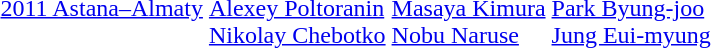<table>
<tr>
<td><a href='#'>2011 Astana–Almaty</a></td>
<td><br><a href='#'>Alexey Poltoranin</a><br><a href='#'>Nikolay Chebotko</a></td>
<td><br><a href='#'>Masaya Kimura</a><br><a href='#'>Nobu Naruse</a></td>
<td><br><a href='#'>Park Byung-joo</a><br><a href='#'>Jung Eui-myung</a></td>
</tr>
</table>
